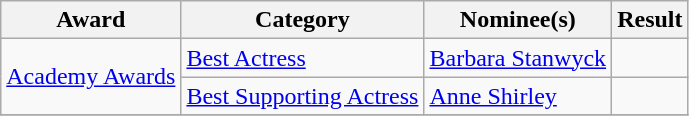<table class="wikitable plainrowheaders">
<tr>
<th>Award</th>
<th>Category</th>
<th>Nominee(s)</th>
<th>Result</th>
</tr>
<tr>
<td rowspan="2"><a href='#'>Academy Awards</a></td>
<td><a href='#'>Best Actress</a></td>
<td><a href='#'>Barbara Stanwyck</a></td>
<td></td>
</tr>
<tr>
<td><a href='#'>Best Supporting Actress</a></td>
<td><a href='#'>Anne Shirley</a></td>
<td></td>
</tr>
<tr>
</tr>
</table>
